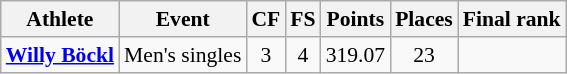<table class="wikitable" border="1" style="font-size:90%">
<tr>
<th>Athlete</th>
<th>Event</th>
<th>CF</th>
<th>FS</th>
<th>Points</th>
<th>Places</th>
<th>Final rank</th>
</tr>
<tr align=center>
<td align=left><strong><a href='#'>Willy Böckl</a></strong></td>
<td>Men's singles</td>
<td>3</td>
<td>4</td>
<td>319.07</td>
<td>23</td>
<td></td>
</tr>
</table>
